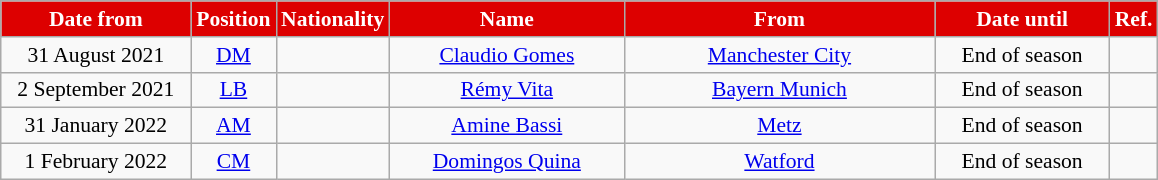<table class="wikitable"  style="text-align:center; font-size:90%; ">
<tr>
<th style="background:#dd0000; color:white; width:120px;">Date from</th>
<th style="background:#dd0000; color:white; width:50px;">Position</th>
<th style="background:#dd0000; color:white; width:50px;">Nationality</th>
<th style="background:#dd0000; color:white; width:150px;">Name</th>
<th style="background:#dd0000; color:white; width:200px;">From</th>
<th style="background:#dd0000; color:white; width:110px;">Date until</th>
<th style="background:#dd0000; color:white; width:25px;">Ref.</th>
</tr>
<tr>
<td>31 August 2021</td>
<td><a href='#'>DM</a></td>
<td></td>
<td><a href='#'>Claudio Gomes</a></td>
<td> <a href='#'>Manchester City</a></td>
<td>End of season</td>
<td></td>
</tr>
<tr>
<td>2 September 2021</td>
<td><a href='#'>LB</a></td>
<td></td>
<td><a href='#'>Rémy Vita</a></td>
<td> <a href='#'>Bayern Munich</a></td>
<td>End of season</td>
<td></td>
</tr>
<tr>
<td>31 January 2022</td>
<td><a href='#'>AM</a></td>
<td></td>
<td><a href='#'>Amine Bassi</a></td>
<td> <a href='#'>Metz</a></td>
<td>End of season</td>
<td></td>
</tr>
<tr>
<td>1 February 2022</td>
<td><a href='#'>CM</a></td>
<td></td>
<td><a href='#'>Domingos Quina</a></td>
<td> <a href='#'>Watford</a></td>
<td>End of season</td>
<td></td>
</tr>
</table>
